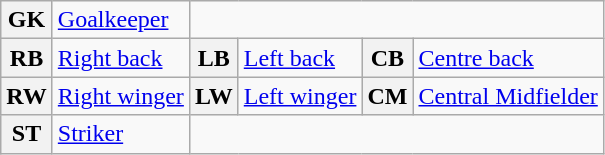<table class="wikitable">
<tr>
<th>GK</th>
<td><a href='#'>Goalkeeper</a></td>
</tr>
<tr>
<th>RB</th>
<td><a href='#'>Right back</a></td>
<th>LB</th>
<td><a href='#'>Left back</a></td>
<th>CB</th>
<td><a href='#'>Centre back</a></td>
</tr>
<tr>
<th>RW</th>
<td><a href='#'>Right winger</a></td>
<th>LW</th>
<td><a href='#'>Left winger</a></td>
<th>CM</th>
<td><a href='#'>Central Midfielder</a></td>
</tr>
<tr>
<th>ST</th>
<td><a href='#'>Striker</a></td>
</tr>
</table>
